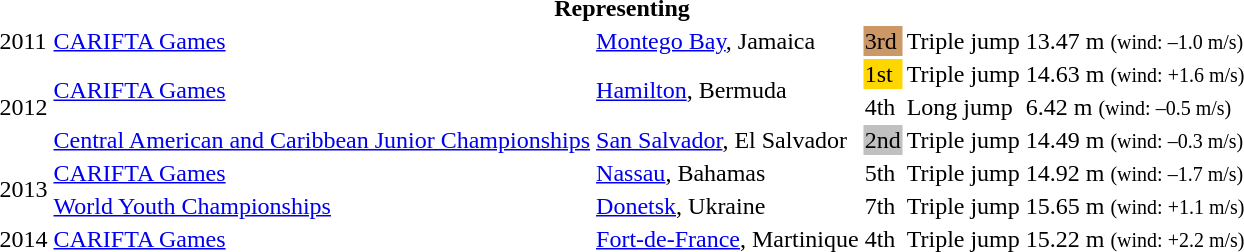<table>
<tr>
<th colspan=6>Representing </th>
</tr>
<tr>
<td>2011</td>
<td><a href='#'>CARIFTA Games</a></td>
<td><a href='#'>Montego Bay</a>, Jamaica</td>
<td bgcolor=cc9966>3rd</td>
<td>Triple jump</td>
<td>13.47 m <small>(wind: –1.0 m/s)</small></td>
</tr>
<tr>
<td rowspan=3>2012</td>
<td rowspan=2><a href='#'>CARIFTA Games</a></td>
<td rowspan=2><a href='#'>Hamilton</a>, Bermuda</td>
<td bgcolor=gold>1st</td>
<td>Triple jump</td>
<td>14.63 m <small>(wind: +1.6 m/s)</small></td>
</tr>
<tr>
<td>4th</td>
<td>Long jump</td>
<td>6.42 m <small>(wind: –0.5 m/s)</small></td>
</tr>
<tr>
<td><a href='#'>Central American and Caribbean Junior Championships</a></td>
<td><a href='#'>San Salvador</a>, El Salvador</td>
<td bgcolor=silver>2nd</td>
<td>Triple jump</td>
<td>14.49 m <small>(wind: –0.3 m/s)</small></td>
</tr>
<tr>
<td rowspan=2>2013</td>
<td><a href='#'>CARIFTA Games</a></td>
<td><a href='#'>Nassau</a>, Bahamas</td>
<td>5th</td>
<td>Triple jump</td>
<td>14.92 m <small>(wind: –1.7 m/s)</small></td>
</tr>
<tr>
<td><a href='#'>World Youth Championships</a></td>
<td><a href='#'>Donetsk</a>, Ukraine</td>
<td>7th</td>
<td>Triple jump</td>
<td>15.65 m <small>(wind: +1.1 m/s)</small></td>
</tr>
<tr>
<td>2014</td>
<td><a href='#'>CARIFTA Games</a></td>
<td><a href='#'>Fort-de-France</a>, Martinique</td>
<td>4th</td>
<td>Triple jump</td>
<td>15.22 m <small>(wind: +2.2 m/s)</small></td>
</tr>
</table>
